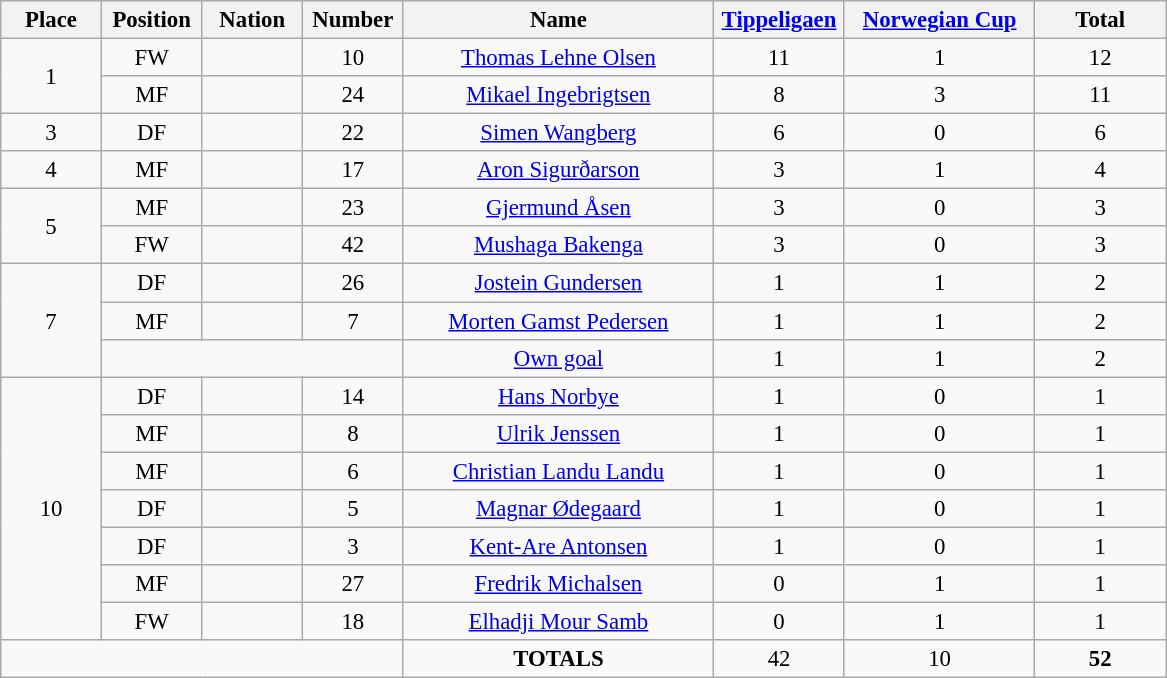<table class="wikitable" style="font-size: 95%; text-align: center;">
<tr>
<th width=60>Place</th>
<th width=60>Position</th>
<th width=60>Nation</th>
<th width=60>Number</th>
<th width=200>Name</th>
<th width=80><a href='#'>Tippeligaen</a></th>
<th width=120><a href='#'>Norwegian Cup</a></th>
<th width=80><strong>Total</strong></th>
</tr>
<tr>
<td rowspan="2">1</td>
<td>FW</td>
<td></td>
<td>10</td>
<td><a href='#'>Thomas Lehne Olsen</a></td>
<td>11</td>
<td>1</td>
<td>12</td>
</tr>
<tr>
<td>MF</td>
<td></td>
<td>24</td>
<td><a href='#'>Mikael Ingebrigtsen</a></td>
<td>8</td>
<td>3</td>
<td>11</td>
</tr>
<tr>
<td>3</td>
<td>DF</td>
<td></td>
<td>22</td>
<td><a href='#'>Simen Wangberg</a></td>
<td>6</td>
<td>0</td>
<td>6</td>
</tr>
<tr>
<td>4</td>
<td>MF</td>
<td></td>
<td>17</td>
<td><a href='#'>Aron Sigurðarson</a></td>
<td>3</td>
<td>1</td>
<td>4</td>
</tr>
<tr>
<td rowspan="2">5</td>
<td>MF</td>
<td></td>
<td>23</td>
<td><a href='#'>Gjermund Åsen</a></td>
<td>3</td>
<td>0</td>
<td>3</td>
</tr>
<tr>
<td>FW</td>
<td></td>
<td>42</td>
<td><a href='#'>Mushaga Bakenga</a></td>
<td>3</td>
<td>0</td>
<td>3</td>
</tr>
<tr>
<td rowspan="3">7</td>
<td>DF</td>
<td></td>
<td>26</td>
<td><a href='#'>Jostein Gundersen</a></td>
<td>1</td>
<td>1</td>
<td>2</td>
</tr>
<tr>
<td>MF</td>
<td></td>
<td>7</td>
<td><a href='#'>Morten Gamst Pedersen</a></td>
<td>1</td>
<td>1</td>
<td>2</td>
</tr>
<tr>
<td colspan="3"></td>
<td><a href='#'>Own goal</a></td>
<td>1</td>
<td>1</td>
<td>2</td>
</tr>
<tr>
<td rowspan="7">10</td>
<td>DF</td>
<td></td>
<td>14</td>
<td><a href='#'>Hans Norbye</a></td>
<td>1</td>
<td>0</td>
<td>1</td>
</tr>
<tr>
<td>MF</td>
<td></td>
<td>8</td>
<td><a href='#'>Ulrik Jenssen</a></td>
<td>1</td>
<td>0</td>
<td>1</td>
</tr>
<tr>
<td>MF</td>
<td></td>
<td>6</td>
<td><a href='#'>Christian Landu Landu</a></td>
<td>1</td>
<td>0</td>
<td>1</td>
</tr>
<tr>
<td>DF</td>
<td></td>
<td>5</td>
<td><a href='#'>Magnar Ødegaard</a></td>
<td>1</td>
<td>0</td>
<td>1</td>
</tr>
<tr>
<td>DF</td>
<td></td>
<td>3</td>
<td><a href='#'>Kent-Are Antonsen</a></td>
<td>1</td>
<td>0</td>
<td>1</td>
</tr>
<tr>
<td>MF</td>
<td></td>
<td>27</td>
<td><a href='#'>Fredrik Michalsen</a></td>
<td>0</td>
<td>1</td>
<td>1</td>
</tr>
<tr>
<td>FW</td>
<td></td>
<td>18</td>
<td><a href='#'>Elhadji Mour Samb</a></td>
<td>0</td>
<td>1</td>
<td>1</td>
</tr>
<tr>
<td colspan="4"></td>
<td><strong>TOTALS</strong></td>
<td>42</td>
<td>10</td>
<td><strong>52</strong></td>
</tr>
</table>
